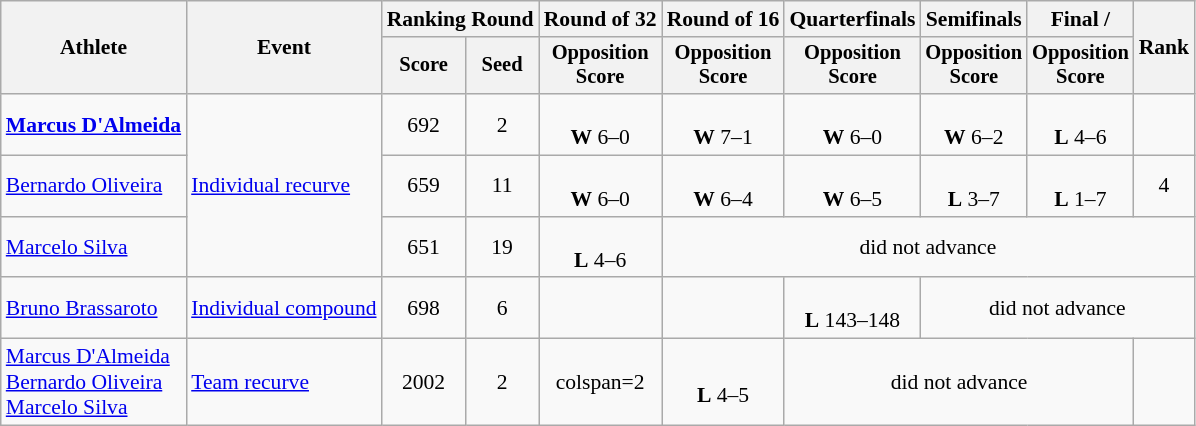<table class="wikitable" style="font-size:90%">
<tr>
<th rowspan="2">Athlete</th>
<th rowspan="2">Event</th>
<th colspan="2">Ranking Round</th>
<th>Round of 32</th>
<th>Round of 16</th>
<th>Quarterfinals</th>
<th>Semifinals</th>
<th>Final / </th>
<th rowspan="2">Rank</th>
</tr>
<tr style="font-size:95%">
<th>Score</th>
<th>Seed</th>
<th>Opposition<br>Score</th>
<th>Opposition<br>Score</th>
<th>Opposition<br>Score</th>
<th>Opposition<br>Score</th>
<th>Opposition<br>Score</th>
</tr>
<tr align=center>
<td align=left><strong><a href='#'>Marcus D'Almeida</a></strong></td>
<td align=left rowspan=3><a href='#'>Individual recurve</a></td>
<td>692</td>
<td>2</td>
<td><br><strong>W</strong> 6–0</td>
<td><br><strong>W</strong> 7–1</td>
<td><br><strong>W</strong> 6–0</td>
<td><br><strong>W</strong> 6–2</td>
<td><br><strong>L</strong> 4–6</td>
<td></td>
</tr>
<tr align=center>
<td align=left><a href='#'>Bernardo Oliveira</a></td>
<td>659</td>
<td>11</td>
<td><br><strong>W</strong> 6–0</td>
<td><br><strong>W</strong> 6–4</td>
<td><br><strong>W</strong> 6–5</td>
<td><br><strong>L</strong> 3–7</td>
<td><br><strong>L</strong> 1–7</td>
<td>4</td>
</tr>
<tr align=center>
<td align=left><a href='#'>Marcelo Silva</a></td>
<td>651</td>
<td>19</td>
<td><br><strong>L</strong> 4–6</td>
<td colspan=5>did not advance</td>
</tr>
<tr align=center>
<td align=left><a href='#'>Bruno Brassaroto</a></td>
<td align=left><a href='#'>Individual compound</a></td>
<td>698</td>
<td>6</td>
<td></td>
<td></td>
<td><br><strong>L</strong> 143–148</td>
<td colspan=3>did not advance</td>
</tr>
<tr align=center>
<td align=left><a href='#'>Marcus D'Almeida</a><br><a href='#'>Bernardo Oliveira</a><br><a href='#'>Marcelo Silva</a></td>
<td align=left><a href='#'>Team recurve</a></td>
<td>2002</td>
<td>2</td>
<td>colspan=2 </td>
<td><br><strong>L</strong> 4–5</td>
<td colspan=3>did not advance</td>
</tr>
</table>
